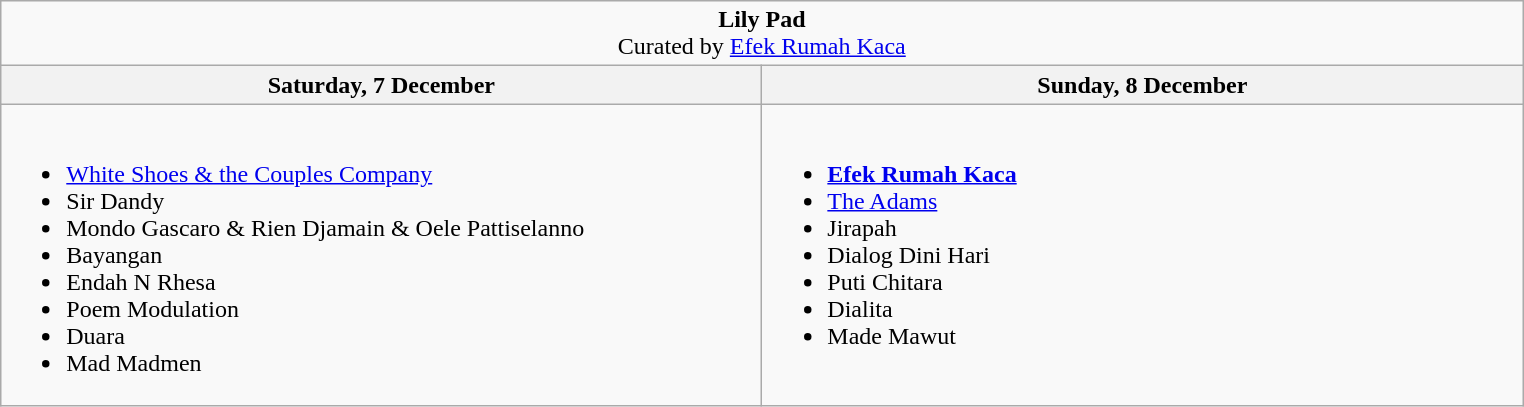<table class="wikitable">
<tr>
<td colspan="4" align="center"><strong>Lily Pad</strong><br>Curated by <a href='#'>Efek Rumah Kaca</a></td>
</tr>
<tr>
<th width="500">Saturday, 7 December</th>
<th width="500">Sunday, 8 December</th>
</tr>
<tr valign="top">
<td><br><ul><li><a href='#'>White Shoes & the Couples Company</a></li><li>Sir Dandy</li><li>Mondo Gascaro & Rien Djamain & Oele Pattiselanno</li><li>Bayangan</li><li>Endah N Rhesa</li><li>Poem Modulation</li><li>Duara</li><li>Mad Madmen</li></ul></td>
<td><br><ul><li><strong><a href='#'>Efek Rumah Kaca</a></strong></li><li><a href='#'>The Adams</a></li><li>Jirapah</li><li>Dialog Dini Hari</li><li>Puti Chitara</li><li>Dialita</li><li>Made Mawut</li></ul></td>
</tr>
</table>
